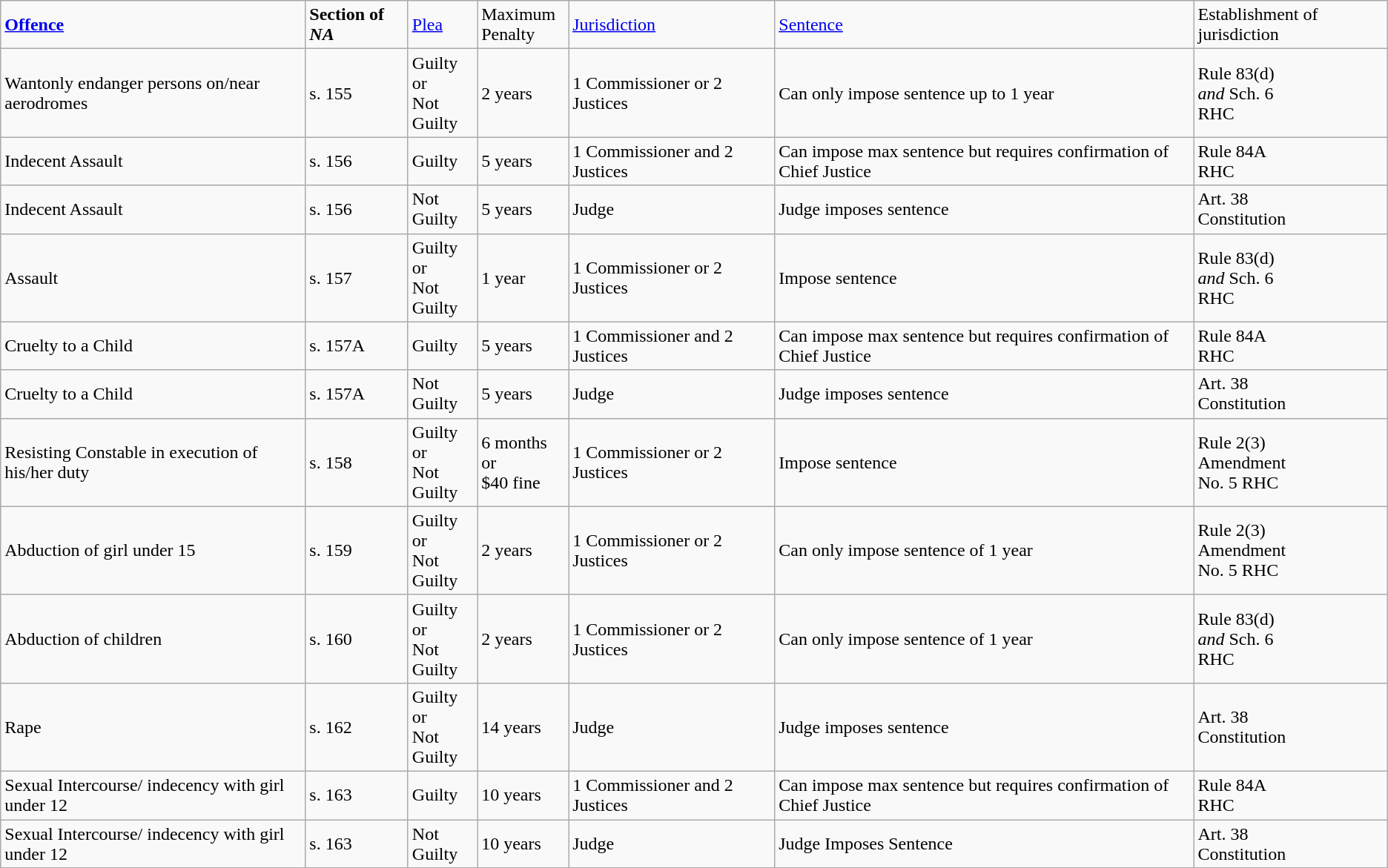<table class="wikitable sortable mw-collapsible mw-collapsed">
<tr>
<td><strong><a href='#'>Offence</a></strong></td>
<td><strong>Section of <em>NA<strong><em></td>
<td></strong><a href='#'>Plea</a><strong></td>
<td></strong>Maximum<strong><br></strong>Penalty<strong></td>
<td></strong><a href='#'>Jurisdiction</a><strong></td>
<td></strong><a href='#'>Sentence</a><strong></td>
<td></strong>Establishment of jurisdiction<strong></td>
</tr>
<tr>
<td>Wantonly endanger persons on/near aerodromes</td>
<td></em>s. 155<em></td>
<td>Guilty or<br>Not<br>Guilty</td>
<td>2 years</td>
<td>1 Commissioner or 2 Justices</td>
<td>Can only impose sentence up to 1 year</td>
<td></em>Rule 83(d)<em><br>and </em>Sch. 6<em><br></em>RHC<em></td>
</tr>
<tr>
<td>Indecent Assault</td>
<td></em>s. 156<em></td>
<td>Guilty</td>
<td>5 years</td>
<td>1 Commissioner and 2 Justices</td>
<td>Can impose max sentence but requires confirmation of Chief Justice</td>
<td></em>Rule 84A<em><br></em>RHC<em></td>
</tr>
<tr>
<td>Indecent Assault</td>
<td></em>s. 156<em></td>
<td>Not<br>Guilty</td>
<td>5 years</td>
<td>Judge</td>
<td>Judge imposes sentence</td>
<td></em>Art. 38<em><br></em>Constitution<em></td>
</tr>
<tr>
<td>Assault</td>
<td></em>s. 157<em></td>
<td>Guilty or<br>Not<br>Guilty</td>
<td>1 year</td>
<td>1 Commissioner or 2 Justices</td>
<td>Impose sentence</td>
<td></em>Rule 83(d)<em><br>and </em>Sch. 6<em><br></em>RHC<em></td>
</tr>
<tr>
<td>Cruelty to a Child</td>
<td></em>s. 157A<em></td>
<td>Guilty</td>
<td>5 years</td>
<td>1 Commissioner and 2 Justices</td>
<td>Can impose max sentence but requires confirmation of Chief Justice</td>
<td></em>Rule 84A<em><br></em>RHC<em></td>
</tr>
<tr>
<td>Cruelty to a Child</td>
<td></em>s. 157A<em></td>
<td>Not<br>Guilty</td>
<td>5 years</td>
<td>Judge</td>
<td>Judge imposes sentence</td>
<td></em>Art. 38<em><br></em>Constitution<em></td>
</tr>
<tr>
<td>Resisting Constable in execution of his/her duty</td>
<td></em>s. 158<em></td>
<td>Guilty or<br>Not<br>Guilty</td>
<td>6 months or<br>$40 fine</td>
<td>1 Commissioner or 2 Justices</td>
<td>Impose sentence</td>
<td></em>Rule 2(3)<em><br></em>Amendment<em><br></em>No. 5 RHC<em></td>
</tr>
<tr>
<td>Abduction of girl under 15</td>
<td></em>s. 159<em></td>
<td>Guilty or<br>Not<br>Guilty</td>
<td>2 years</td>
<td>1 Commissioner or 2 Justices</td>
<td>Can only impose sentence of 1 year</td>
<td></em>Rule 2(3)<em><br></em>Amendment<em><br></em>No. 5 RHC<em></td>
</tr>
<tr>
<td>Abduction of children</td>
<td></em>s. 160<em></td>
<td>Guilty or<br>Not<br>Guilty</td>
<td>2 years</td>
<td>1 Commissioner or 2 Justices</td>
<td>Can only impose sentence of 1 year</td>
<td></em>Rule 83(d)<em><br>and </em>Sch. 6<em><br></em>RHC<em></td>
</tr>
<tr>
<td>Rape</td>
<td></em>s. 162<em></td>
<td>Guilty or<br>Not<br>Guilty</td>
<td>14 years</td>
<td>Judge</td>
<td>Judge imposes sentence</td>
<td></em>Art. 38<em><br></em>Constitution<em></td>
</tr>
<tr>
<td>Sexual Intercourse/ indecency with girl under 12</td>
<td></em>s. 163<em></td>
<td>Guilty</td>
<td>10 years</td>
<td>1 Commissioner and 2 Justices</td>
<td>Can impose max sentence but requires confirmation of Chief Justice</td>
<td></em>Rule 84A<em><br></em>RHC<em></td>
</tr>
<tr>
<td>Sexual Intercourse/ indecency with girl under 12</td>
<td></em>s. 163<em></td>
<td>Not<br>Guilty</td>
<td>10 years</td>
<td>Judge</td>
<td>Judge Imposes Sentence</td>
<td></em>Art. 38<em><br></em>Constitution<em></td>
</tr>
</table>
